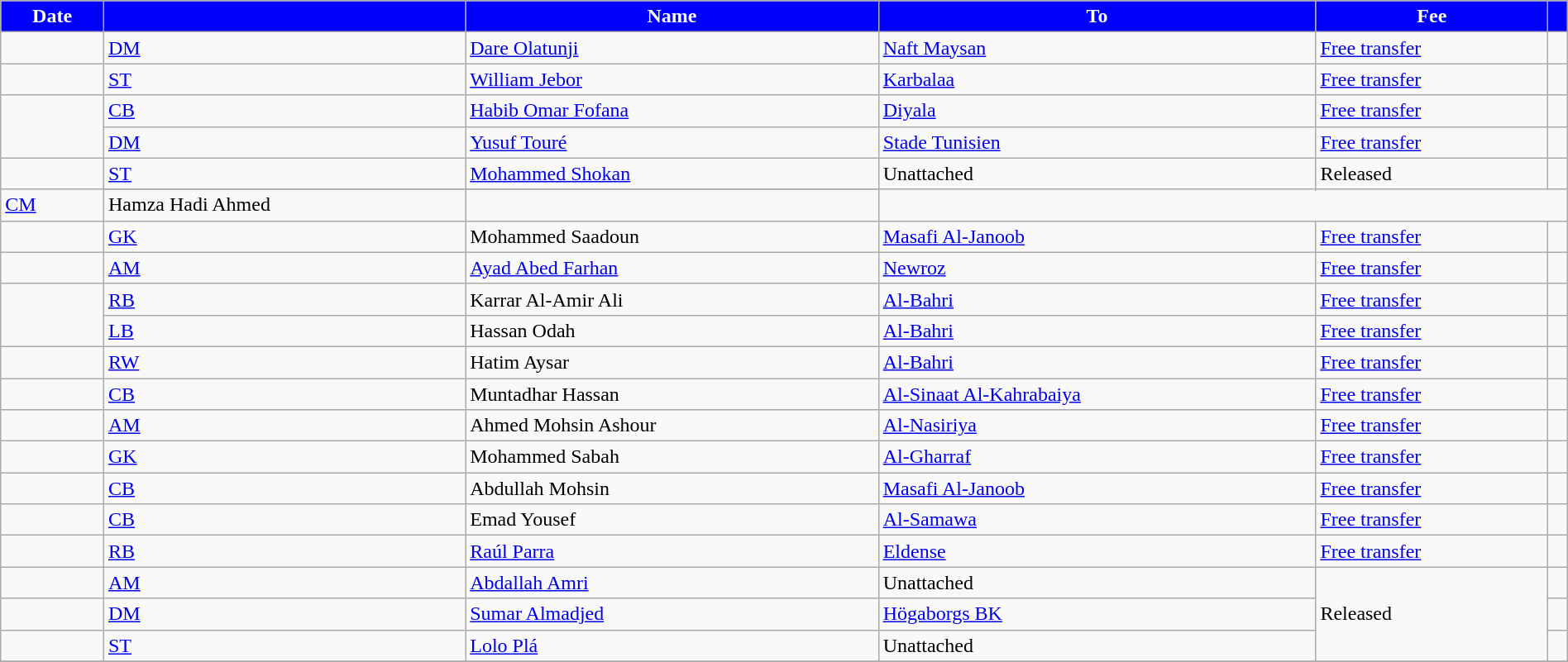<table class="wikitable sortable" style="width:100%; text-align:center; font-size:100%; text-align:left;">
<tr>
<th style="color:white; background:blue;">Date</th>
<th style="color:white; background:blue;"></th>
<th style="color:white; background:blue;">Name</th>
<th style="color:white; background:blue;">To</th>
<th style="color:white; background:blue;">Fee</th>
<th style="color:white; background:blue;"></th>
</tr>
<tr>
<td rowspan="1"></td>
<td><a href='#'>DM</a></td>
<td> <a href='#'>Dare Olatunji</a></td>
<td> <a href='#'>Naft Maysan</a></td>
<td><a href='#'>Free transfer</a></td>
<td></td>
</tr>
<tr>
<td rowspan="1"></td>
<td><a href='#'>ST</a></td>
<td> <a href='#'>William Jebor</a></td>
<td> <a href='#'>Karbalaa</a></td>
<td><a href='#'>Free transfer</a></td>
<td></td>
</tr>
<tr>
<td rowspan="2"></td>
<td><a href='#'>CB</a></td>
<td> <a href='#'>Habib Omar Fofana</a></td>
<td> <a href='#'>Diyala</a></td>
<td><a href='#'>Free transfer</a></td>
<td></td>
</tr>
<tr>
<td><a href='#'>DM</a></td>
<td> <a href='#'>Yusuf Touré</a></td>
<td> <a href='#'>Stade Tunisien</a></td>
<td><a href='#'>Free transfer</a></td>
<td></td>
</tr>
<tr>
<td rowspan="2"></td>
<td><a href='#'>ST</a></td>
<td> <a href='#'>Mohammed Shokan</a></td>
<td rowspan="2">Unattached</td>
<td rowspan="2">Released</td>
<td></td>
</tr>
<tr>
</tr>
<tr>
<td><a href='#'>CM</a></td>
<td> Hamza Hadi Ahmed</td>
<td></td>
</tr>
<tr>
<td rowspan="1"></td>
<td><a href='#'>GK</a></td>
<td> Mohammed Saadoun</td>
<td> <a href='#'>Masafi Al-Janoob</a></td>
<td><a href='#'>Free transfer</a></td>
<td></td>
</tr>
<tr>
<td rowspan="1"></td>
<td><a href='#'>AM</a></td>
<td> <a href='#'>Ayad Abed Farhan</a></td>
<td> <a href='#'>Newroz</a></td>
<td><a href='#'>Free transfer</a></td>
<td></td>
</tr>
<tr>
<td rowspan="2"></td>
<td><a href='#'>RB</a></td>
<td> Karrar Al-Amir Ali</td>
<td> <a href='#'>Al-Bahri</a></td>
<td><a href='#'>Free transfer</a></td>
<td></td>
</tr>
<tr>
<td><a href='#'>LB</a></td>
<td> Hassan Odah</td>
<td> <a href='#'>Al-Bahri</a></td>
<td><a href='#'>Free transfer</a></td>
<td></td>
</tr>
<tr>
<td></td>
<td><a href='#'>RW</a></td>
<td> Hatim Aysar</td>
<td> <a href='#'>Al-Bahri</a></td>
<td><a href='#'>Free transfer</a></td>
<td></td>
</tr>
<tr>
<td></td>
<td><a href='#'>CB</a></td>
<td> Muntadhar Hassan</td>
<td> <a href='#'>Al-Sinaat Al-Kahrabaiya</a></td>
<td><a href='#'>Free transfer</a></td>
<td></td>
</tr>
<tr>
<td></td>
<td><a href='#'>AM</a></td>
<td> Ahmed Mohsin Ashour</td>
<td> <a href='#'>Al-Nasiriya</a></td>
<td><a href='#'>Free transfer</a></td>
<td></td>
</tr>
<tr>
<td></td>
<td><a href='#'>GK</a></td>
<td> Mohammed Sabah</td>
<td> <a href='#'>Al-Gharraf</a></td>
<td><a href='#'>Free transfer</a></td>
<td></td>
</tr>
<tr>
<td></td>
<td><a href='#'>CB</a></td>
<td> Abdullah Mohsin</td>
<td> <a href='#'>Masafi Al-Janoob</a></td>
<td><a href='#'>Free transfer</a></td>
<td></td>
</tr>
<tr>
<td></td>
<td><a href='#'>CB</a></td>
<td> Emad Yousef</td>
<td> <a href='#'>Al-Samawa</a></td>
<td><a href='#'>Free transfer</a></td>
<td></td>
</tr>
<tr>
<td></td>
<td><a href='#'>RB</a></td>
<td> <a href='#'>Raúl Parra</a></td>
<td> <a href='#'>Eldense</a></td>
<td><a href='#'>Free transfer</a></td>
<td></td>
</tr>
<tr>
<td></td>
<td><a href='#'>AM</a></td>
<td> <a href='#'>Abdallah Amri</a></td>
<td rowspan="1">Unattached</td>
<td rowspan="3">Released</td>
<td></td>
</tr>
<tr>
<td></td>
<td><a href='#'>DM</a></td>
<td> <a href='#'>Sumar Almadjed</a></td>
<td> <a href='#'>Högaborgs BK</a></td>
<td></td>
</tr>
<tr>
<td></td>
<td><a href='#'>ST</a></td>
<td> <a href='#'>Lolo Plá</a></td>
<td rowspan="1">Unattached</td>
<td></td>
</tr>
<tr>
</tr>
</table>
